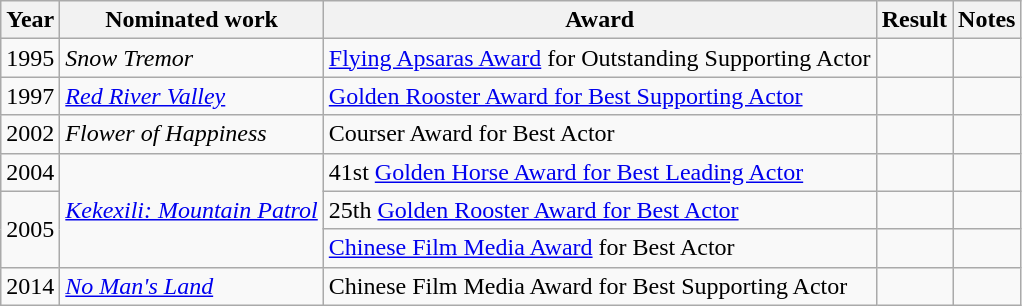<table class="wikitable">
<tr>
<th>Year</th>
<th>Nominated work</th>
<th>Award</th>
<th>Result</th>
<th>Notes</th>
</tr>
<tr>
<td>1995</td>
<td><em>Snow Tremor</em></td>
<td><a href='#'>Flying Apsaras Award</a> for Outstanding Supporting Actor</td>
<td></td>
<td></td>
</tr>
<tr>
<td>1997</td>
<td><em><a href='#'>Red River Valley</a></em></td>
<td><a href='#'>Golden Rooster Award for Best Supporting Actor</a></td>
<td></td>
<td></td>
</tr>
<tr>
<td>2002</td>
<td><em>Flower of Happiness</em></td>
<td>Courser Award for Best Actor</td>
<td></td>
<td></td>
</tr>
<tr>
<td>2004</td>
<td rowspan="3"><em><a href='#'>Kekexili: Mountain Patrol</a></em></td>
<td>41st <a href='#'>Golden Horse Award for Best Leading Actor</a></td>
<td></td>
<td></td>
</tr>
<tr>
<td rowspan="2">2005</td>
<td>25th <a href='#'>Golden Rooster Award for Best Actor</a></td>
<td></td>
<td></td>
</tr>
<tr>
<td><a href='#'>Chinese Film Media Award</a> for Best Actor</td>
<td></td>
<td></td>
</tr>
<tr>
<td>2014</td>
<td><em><a href='#'>No Man's Land</a></em></td>
<td>Chinese Film Media Award for Best Supporting Actor</td>
<td></td>
<td></td>
</tr>
</table>
